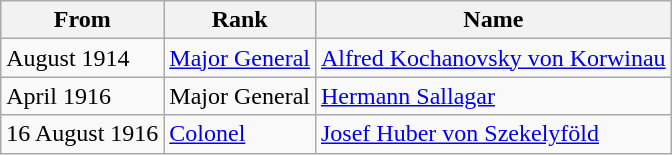<table class="wikitable">
<tr>
<th>From</th>
<th>Rank</th>
<th>Name</th>
</tr>
<tr>
<td>August 1914</td>
<td><a href='#'>Major General</a></td>
<td><a href='#'>Alfred Kochanovsky von Korwinau</a></td>
</tr>
<tr>
<td>April 1916</td>
<td>Major General</td>
<td><a href='#'>Hermann Sallagar</a></td>
</tr>
<tr>
<td>16 August 1916</td>
<td><a href='#'>Colonel</a></td>
<td><a href='#'>Josef Huber von Szekelyföld</a></td>
</tr>
</table>
